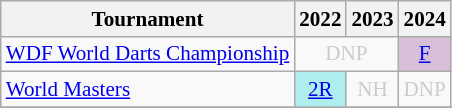<table class=wikitable style=text-align:center;font-size:88%>
<tr>
<th>Tournament</th>
<th>2022</th>
<th>2023</th>
<th>2024</th>
</tr>
<tr>
<td align=left><a href='#'>WDF World Darts Championship</a></td>
<td colspan="2" style="text-align:center; color:#ccc;">DNP</td>
<td style="text-align:center; background:thistle;"><a href='#'>F</a></td>
</tr>
<tr>
<td align=left><a href='#'>World Masters</a></td>
<td style="text-align:center; background:#afeeee;"><a href='#'>2R</a></td>
<td style="text-align:center; color:#ccc;">NH</td>
<td style="text-align:center; color:#ccc;">DNP</td>
</tr>
<tr>
</tr>
</table>
